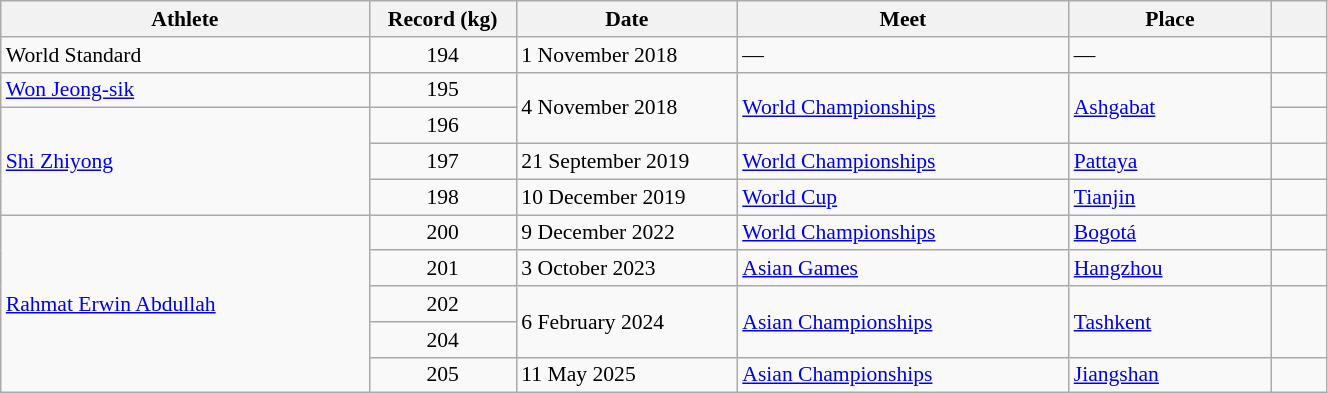<table class="wikitable" style="font-size:90%; width: 70%;">
<tr>
<th width=20%>Athlete</th>
<th width=8%>Record (kg)</th>
<th width=12%>Date</th>
<th width=18%>Meet</th>
<th width=11%>Place</th>
<th width=3%></th>
</tr>
<tr>
<td>World Standard</td>
<td align="center">194</td>
<td>1 November 2018</td>
<td>—</td>
<td>—</td>
<td></td>
</tr>
<tr>
<td> <a href='#'>Won Jeong-sik</a></td>
<td align="center">195</td>
<td rowspan=2>4 November 2018</td>
<td rowspan=2><a href='#'>World Championships</a></td>
<td rowspan=2><a href='#'>Ashgabat</a></td>
<td></td>
</tr>
<tr>
<td rowspan=3> <a href='#'>Shi Zhiyong</a></td>
<td align="center">196</td>
<td></td>
</tr>
<tr>
<td align="center">197</td>
<td>21 September 2019</td>
<td><a href='#'>World Championships</a></td>
<td><a href='#'>Pattaya</a></td>
<td></td>
</tr>
<tr>
<td align="center">198</td>
<td>10 December 2019</td>
<td><a href='#'>World Cup</a></td>
<td><a href='#'>Tianjin</a></td>
<td></td>
</tr>
<tr>
<td rowspan="5"> <a href='#'>Rahmat Erwin Abdullah</a></td>
<td align="center">200</td>
<td>9 December 2022</td>
<td><a href='#'>World Championships</a></td>
<td><a href='#'>Bogotá</a></td>
<td></td>
</tr>
<tr>
<td align="center">201</td>
<td>3 October 2023</td>
<td><a href='#'>Asian Games</a></td>
<td><a href='#'>Hangzhou</a></td>
<td></td>
</tr>
<tr>
<td align="center">202</td>
<td rowspan=2>6 February 2024</td>
<td rowspan=2><a href='#'>Asian Championships</a></td>
<td rowspan=2><a href='#'>Tashkent</a></td>
<td rowspan=2></td>
</tr>
<tr>
<td align="center">204</td>
</tr>
<tr>
<td align="center">205</td>
<td>11 May 2025</td>
<td><a href='#'>Asian Championships</a></td>
<td><a href='#'>Jiangshan</a></td>
<td></td>
</tr>
</table>
